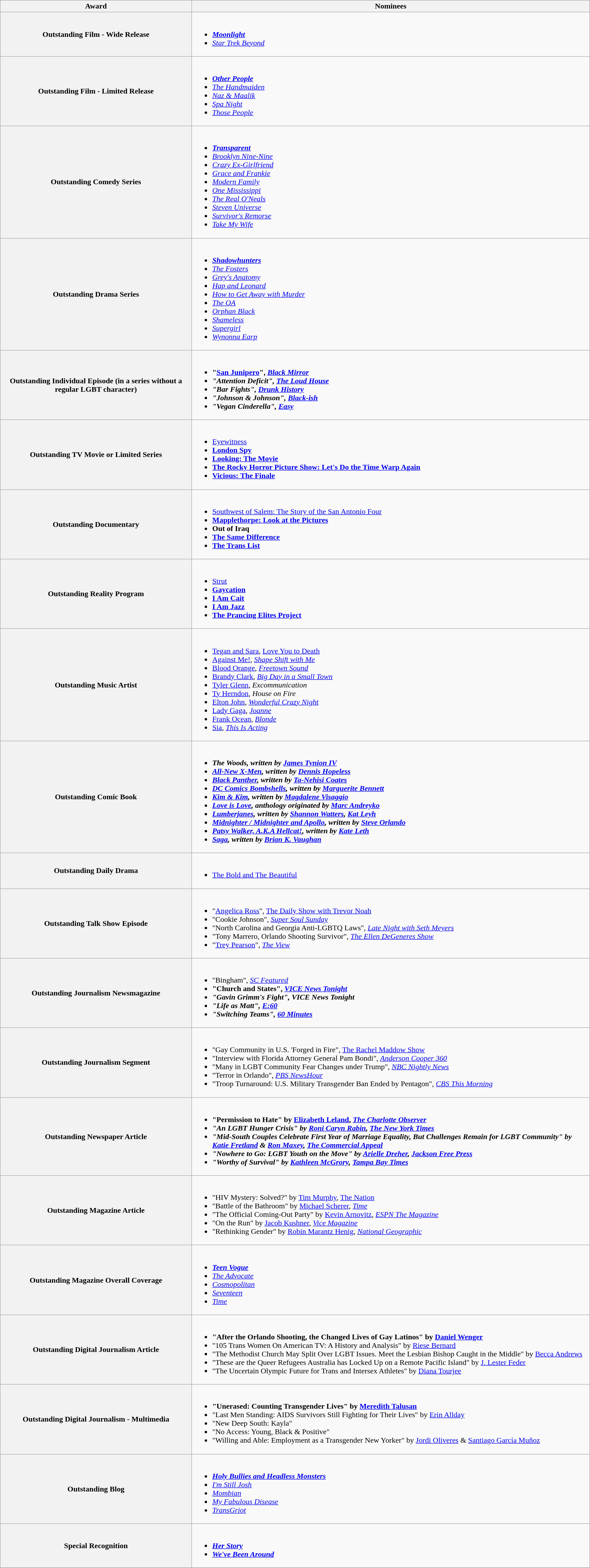<table class="wikitable sortable">
<tr>
<th>Award</th>
<th>Nominees</th>
</tr>
<tr>
<th scope="row">Outstanding Film - Wide Release</th>
<td><br><ul><li><strong><em><a href='#'>Moonlight</a></em></strong></li><li><em><a href='#'>Star Trek Beyond</a></em></li></ul></td>
</tr>
<tr>
<th scope="row">Outstanding Film - Limited Release</th>
<td><br><ul><li><strong><em><a href='#'>Other People</a></em></strong></li><li><em><a href='#'>The Handmaiden</a></em></li><li><em><a href='#'>Naz & Maalik</a></em></li><li><em><a href='#'>Spa Night</a></em></li><li><em><a href='#'>Those People</a></em></li></ul></td>
</tr>
<tr>
<th scope="row">Outstanding Comedy Series</th>
<td><br><ul><li><strong><em><a href='#'>Transparent</a></em></strong></li><li><em><a href='#'>Brooklyn Nine-Nine</a></em></li><li><em><a href='#'>Crazy Ex-Girlfriend</a></em></li><li><em><a href='#'>Grace and Frankie</a></em></li><li><em><a href='#'>Modern Family</a></em></li><li><em><a href='#'>One Mississippi</a></em></li><li><em><a href='#'>The Real O'Neals</a></em></li><li><em><a href='#'>Steven Universe</a></em></li><li><em><a href='#'>Survivor's Remorse</a></em></li><li><em><a href='#'>Take My Wife</a></em></li></ul></td>
</tr>
<tr>
<th scope="row">Outstanding Drama Series</th>
<td><br><ul><li><strong><em><a href='#'>Shadowhunters</a></em></strong></li><li><em><a href='#'>The Fosters</a></em></li><li><em><a href='#'>Grey's Anatomy</a></em></li><li><em><a href='#'>Hap and Leonard</a></em></li><li><em><a href='#'>How to Get Away with Murder</a></em></li><li><em><a href='#'>The OA</a></em></li><li><em><a href='#'>Orphan Black</a></em></li><li><em><a href='#'>Shameless</a></em></li><li><em><a href='#'>Supergirl</a></em></li><li><em><a href='#'>Wynonna Earp</a></em></li></ul></td>
</tr>
<tr>
<th scope="row">Outstanding Individual Episode (in a series without a regular LGBT character)</th>
<td><br><ul><li><strong>"<a href='#'>San Junipero</a>", <em><a href='#'>Black Mirror</a><strong><em></li><li>"Attention Deficit", </em><a href='#'>The Loud House</a><em></li><li>"Bar Fights", </em><a href='#'>Drunk History</a><em></li><li>"Johnson & Johnson", </em><a href='#'>Black-ish</a><em></li><li>"Vegan Cinderella", </em><a href='#'>Easy</a><em></li></ul></td>
</tr>
<tr>
<th scope="row">Outstanding TV Movie or Limited Series</th>
<td><br><ul><li></em></strong><a href='#'>Eyewitness</a><strong><em></li><li></em><a href='#'>London Spy</a><em></li><li></em><a href='#'>Looking: The Movie</a><em></li><li></em><a href='#'>The Rocky Horror Picture Show: Let's Do the Time Warp Again</a><em></li><li></em><a href='#'>Vicious: The Finale</a><em></li></ul></td>
</tr>
<tr>
<th scope="row">Outstanding Documentary</th>
<td><br><ul><li></em></strong><a href='#'>Southwest of Salem: The Story of the San Antonio Four</a><strong><em></li><li></em><a href='#'>Mapplethorpe: Look at the Pictures</a><em></li><li></em>Out of Iraq<em></li><li></em><a href='#'>The Same Difference</a><em></li><li></em><a href='#'>The Trans List</a><em></li></ul></td>
</tr>
<tr>
<th scope="row">Outstanding Reality Program</th>
<td><br><ul><li></em></strong><a href='#'>Strut</a><strong><em></li><li></em><a href='#'>Gaycation</a><em></li><li></em><a href='#'>I Am Cait</a><em></li><li></em><a href='#'>I Am Jazz</a><em></li><li></em><a href='#'>The Prancing Elites Project</a><em></li></ul></td>
</tr>
<tr>
<th scope="row">Outstanding Music Artist</th>
<td><br><ul><li></strong><a href='#'>Tegan and Sara</a>, </em><a href='#'>Love You to Death</a></em></strong></li><li><a href='#'>Against Me!</a>, <em><a href='#'>Shape Shift with Me</a></em></li><li><a href='#'>Blood Orange</a>, <em><a href='#'>Freetown Sound</a></em></li><li><a href='#'>Brandy Clark</a>, <em><a href='#'>Big Day in a Small Town</a></em></li><li><a href='#'>Tyler Glenn</a>, <em>Excommunication</em></li><li><a href='#'>Ty Herndon</a>, <em>House on Fire</em></li><li><a href='#'>Elton John</a>, <em><a href='#'>Wonderful Crazy Night</a></em></li><li><a href='#'>Lady Gaga</a>, <em><a href='#'>Joanne</a></em></li><li><a href='#'>Frank Ocean</a>, <em><a href='#'>Blonde</a></em></li><li><a href='#'>Sia</a>, <em><a href='#'>This Is Acting</a></em></li></ul></td>
</tr>
<tr>
<th scope="row">Outstanding Comic Book</th>
<td><br><ul><li><strong><em>The Woods<em>, written by <a href='#'>James Tynion IV</a><strong></li><li></em><a href='#'>All-New X-Men</a><em>, written by <a href='#'>Dennis Hopeless</a></li><li></em><a href='#'>Black Panther</a><em>, written by <a href='#'>Ta-Nehisi Coates</a></li><li></em><a href='#'>DC Comics Bombshells</a><em>, written by <a href='#'>Marguerite Bennett</a></li><li></em><a href='#'>Kim & Kim</a><em>, written by <a href='#'>Magdalene Visaggio</a></li><li></em><a href='#'>Love is Love</a><em>, anthology originated by <a href='#'>Marc Andreyko</a></li><li></em><a href='#'>Lumberjanes</a><em>, written by <a href='#'>Shannon Watters</a>, <a href='#'>Kat Leyh</a></li><li></em><a href='#'>Midnighter / Midnighter and Apollo</a><em>, written by <a href='#'>Steve Orlando</a></li><li></em><a href='#'>Patsy Walker, A.K.A Hellcat!</a><em>, written by <a href='#'>Kate Leth</a></li><li></em><a href='#'>Saga</a><em>, written by <a href='#'>Brian K. Vaughan</a></li></ul></td>
</tr>
<tr>
<th scope="row">Outstanding Daily Drama</th>
<td><br><ul><li></em></strong><a href='#'>The Bold and The Beautiful</a><strong><em></li></ul></td>
</tr>
<tr>
<th scope="row">Outstanding Talk Show Episode</th>
<td><br><ul><li></strong>"<a href='#'>Angelica Ross</a>", </em><a href='#'>The Daily Show with Trevor Noah</a></em></strong></li><li>"Cookie Johnson", <em><a href='#'>Super Soul Sunday</a></em></li><li>"North Carolina and Georgia Anti-LGBTQ Laws", <em><a href='#'>Late Night with Seth Meyers</a></em></li><li>"Tony Marrero, Orlando Shooting Survivor", <em><a href='#'>The Ellen DeGeneres Show</a></em></li><li>"<a href='#'>Trey Pearson</a>", <em><a href='#'>The View</a></em></li></ul></td>
</tr>
<tr>
<th scope="row">Outstanding Journalism Newsmagazine</th>
<td><br><ul><li>"Bingham", <em><a href='#'>SC Featured</a></em></li><li><strong>"Church and States", <em><a href='#'>VICE News Tonight</a><strong><em></li><li>"Gavin Grimm's Fight", </em>VICE News Tonight<em></li><li>"Life as Matt", </em><a href='#'>E:60</a><em></li><li>"Switching Teams", </em><a href='#'>60 Minutes</a><em></li></ul></td>
</tr>
<tr>
<th scope="row">Outstanding Journalism Segment</th>
<td><br><ul><li></strong>"Gay Community in U.S. 'Forged in Fire", </em><a href='#'>The Rachel Maddow Show</a></em></strong></li><li>"Interview with Florida Attorney General Pam Bondi", <em><a href='#'>Anderson Cooper 360</a></em></li><li>"Many in LGBT Community Fear Changes under Trump", <em><a href='#'>NBC Nightly News</a></em></li><li>"Terror in Orlando", <em><a href='#'>PBS NewsHour</a></em></li><li>"Troop Turnaround: U.S. Military Transgender Ban Ended by Pentagon", <em><a href='#'>CBS This Morning</a></em></li></ul></td>
</tr>
<tr>
<th scope="row">Outstanding Newspaper Article</th>
<td><br><ul><li><strong>"Permission to Hate" by <a href='#'>Elizabeth Leland</a>, <em><a href='#'>The Charlotte Observer</a><strong><em></li><li>"An LGBT Hunger Crisis" by <a href='#'>Roni Caryn Rabin</a>, </em><a href='#'>The New York Times</a><em></li><li>"Mid-South Couples Celebrate First Year of Marriage Equality, But Challenges Remain for LGBT Community" by <a href='#'>Katie Fretland</a> & <a href='#'>Ron Maxey</a>, </em><a href='#'>The Commercial Appeal</a><em></li><li>"Nowhere to Go: LGBT Youth on the Move" by <a href='#'>Arielle Dreher</a>, </em><a href='#'>Jackson Free Press</a><em></li><li>"Worthy of Survival" by <a href='#'>Kathleen McGrory</a>, </em><a href='#'>Tampa Bay Times</a><em></li></ul></td>
</tr>
<tr>
<th scope="row">Outstanding Magazine Article</th>
<td><br><ul><li></strong>"HIV Mystery: Solved?" by <a href='#'>Tim Murphy</a>, </em><a href='#'>The Nation</a></em></strong></li><li>"Battle of the Bathroom" by <a href='#'>Michael Scherer</a>, <em><a href='#'>Time</a></em></li><li>"The Official Coming-Out Party" by <a href='#'>Kevin Arnovitz</a>, <em><a href='#'>ESPN The Magazine</a></em></li><li>"On the Run" by <a href='#'>Jacob Kushner</a>, <em><a href='#'>Vice Magazine</a></em></li><li>"Rethinking Gender" by <a href='#'>Robin Marantz Henig</a>, <em><a href='#'>National Geographic</a></em></li></ul></td>
</tr>
<tr>
<th scope="row">Outstanding Magazine Overall Coverage</th>
<td><br><ul><li><strong><em><a href='#'>Teen Vogue</a></em></strong></li><li><em><a href='#'>The Advocate</a></em></li><li><em><a href='#'>Cosmopolitan</a></em></li><li><em><a href='#'>Seventeen</a></em></li><li><em><a href='#'>Time</a></em></li></ul></td>
</tr>
<tr>
<th scope="row">Outstanding Digital Journalism Article</th>
<td><br><ul><li><strong>"After the Orlando Shooting, the Changed Lives of Gay Latinos" by <a href='#'>Daniel Wenger </a></strong></li><li>"105 Trans Women On American TV: A History and Analysis" by <a href='#'>Riese Bernard</a></li><li>"The Methodist Church May Split Over LGBT Issues. Meet the Lesbian Bishop Caught in the Middle" by <a href='#'>Becca Andrews</a></li><li>"These are the Queer Refugees Australia has Locked Up on a Remote Pacific Island" by <a href='#'>J. Lester Feder</a></li><li>"The Uncertain Olympic Future for Trans and Intersex Athletes" by <a href='#'>Diana Tourjee</a></li></ul></td>
</tr>
<tr>
<th scope="row">Outstanding Digital Journalism - Multimedia</th>
<td><br><ul><li><strong>"Unerased: Counting Transgender Lives" by <a href='#'>Meredith Talusan</a></strong></li><li>"Last Men Standing: AIDS Survivors Still Fighting for Their Lives" by <a href='#'>Erin Allday</a></li><li>"New Deep South: Kayla"</li><li>"No Access: Young, Black & Positive"</li><li>"Willing and Able: Employment as a Transgender New Yorker" by <a href='#'>Jordi Oliveres</a> & <a href='#'>Santiago García Muñoz</a></li></ul></td>
</tr>
<tr>
<th scope="row">Outstanding Blog</th>
<td><br><ul><li><strong><em><a href='#'>Holy Bullies and Headless Monsters</a></em></strong></li><li><em><a href='#'>I'm Still Josh</a></em></li><li><em><a href='#'>Mombian</a></em></li><li><em><a href='#'>My Fabulous Disease</a></em></li><li><em><a href='#'>TransGriot</a></em></li></ul></td>
</tr>
<tr>
<th scope="row">Special Recognition</th>
<td><br><ul><li><strong><em><a href='#'>Her Story</a></em></strong></li><li><strong><em><a href='#'>We've Been Around</a></em></strong></li></ul></td>
</tr>
<tr>
</tr>
</table>
